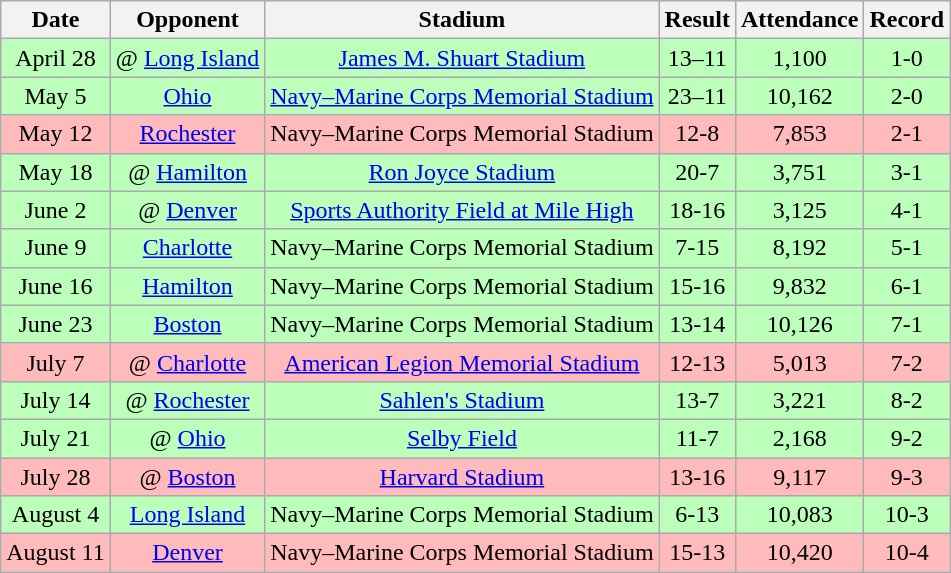<table class="wikitable" style="text-align:center">
<tr>
<th>Date</th>
<th>Opponent</th>
<th>Stadium</th>
<th>Result</th>
<th>Attendance</th>
<th>Record</th>
</tr>
<tr bgcolor="bbffbb">
<td>April 28</td>
<td>@ <a href='#'>Long Island</a></td>
<td><a href='#'>James M. Shuart Stadium</a></td>
<td>13–11</td>
<td>1,100</td>
<td>1-0</td>
</tr>
<tr bgcolor="bbffbb">
<td>May 5</td>
<td><a href='#'>Ohio</a></td>
<td><a href='#'>Navy–Marine Corps Memorial Stadium</a></td>
<td>23–11</td>
<td>10,162</td>
<td>2-0</td>
</tr>
<tr bgcolor="ffbbbb">
<td>May 12</td>
<td><a href='#'>Rochester</a></td>
<td>Navy–Marine Corps Memorial Stadium</td>
<td>12-8</td>
<td>7,853</td>
<td>2-1</td>
</tr>
<tr bgcolor="bbffbb">
<td>May 18</td>
<td>@ <a href='#'>Hamilton</a></td>
<td><a href='#'>Ron Joyce Stadium</a></td>
<td>20-7</td>
<td>3,751</td>
<td>3-1</td>
</tr>
<tr bgcolor="bbffbb">
<td>June 2</td>
<td>@ <a href='#'>Denver</a></td>
<td><a href='#'>Sports Authority Field at Mile High</a></td>
<td>18-16</td>
<td>3,125</td>
<td>4-1</td>
</tr>
<tr bgcolor="bbffbb">
<td>June 9</td>
<td><a href='#'>Charlotte</a></td>
<td>Navy–Marine Corps Memorial Stadium</td>
<td>7-15</td>
<td>8,192</td>
<td>5-1</td>
</tr>
<tr bgcolor="bbffbb">
<td>June 16</td>
<td><a href='#'>Hamilton</a></td>
<td>Navy–Marine Corps Memorial Stadium</td>
<td>15-16</td>
<td>9,832</td>
<td>6-1</td>
</tr>
<tr bgcolor="bbffbb">
<td>June 23</td>
<td><a href='#'>Boston</a></td>
<td>Navy–Marine Corps Memorial Stadium</td>
<td>13-14</td>
<td>10,126</td>
<td>7-1</td>
</tr>
<tr bgcolor="ffbbbb">
<td>July 7</td>
<td>@ <a href='#'>Charlotte</a></td>
<td><a href='#'>American Legion Memorial Stadium</a></td>
<td>12-13</td>
<td>5,013</td>
<td>7-2</td>
</tr>
<tr bgcolor="bbffbb">
<td>July 14</td>
<td>@ <a href='#'>Rochester</a></td>
<td><a href='#'>Sahlen's Stadium</a></td>
<td>13-7</td>
<td>3,221</td>
<td>8-2</td>
</tr>
<tr bgcolor="bbffbb">
<td>July 21</td>
<td>@ <a href='#'>Ohio</a></td>
<td><a href='#'>Selby Field</a></td>
<td>11-7</td>
<td>2,168</td>
<td>9-2</td>
</tr>
<tr bgcolor="ffbbbb">
<td>July 28</td>
<td>@ <a href='#'>Boston</a></td>
<td><a href='#'>Harvard Stadium</a></td>
<td>13-16</td>
<td>9,117</td>
<td>9-3</td>
</tr>
<tr bgcolor="bbffbb">
<td>August 4</td>
<td><a href='#'>Long Island</a></td>
<td>Navy–Marine Corps Memorial Stadium</td>
<td>6-13</td>
<td>10,083</td>
<td>10-3</td>
</tr>
<tr bgcolor="ffbbbb">
<td>August 11</td>
<td><a href='#'>Denver</a></td>
<td>Navy–Marine Corps Memorial Stadium</td>
<td>15-13</td>
<td>10,420</td>
<td>10-4</td>
</tr>
</table>
